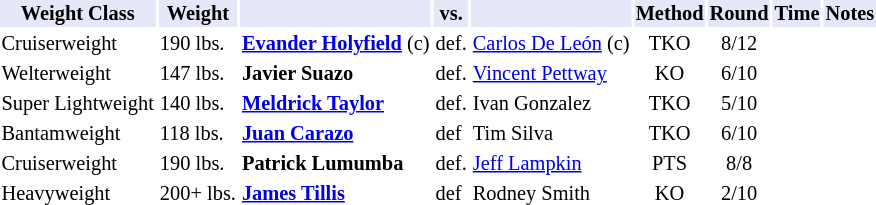<table class="toccolours" style="font-size: 85%;">
<tr>
<th style="background:#e6e8fa; color:#000; text-align:center;">Weight Class</th>
<th style="background:#e6e8fa; color:#000; text-align:center;">Weight</th>
<th style="background:#e6e8fa; color:#000; text-align:center;"></th>
<th style="background:#e6e8fa; color:#000; text-align:center;">vs.</th>
<th style="background:#e6e8fa; color:#000; text-align:center;"></th>
<th style="background:#e6e8fa; color:#000; text-align:center;">Method</th>
<th style="background:#e6e8fa; color:#000; text-align:center;">Round</th>
<th style="background:#e6e8fa; color:#000; text-align:center;">Time</th>
<th style="background:#e6e8fa; color:#000; text-align:center;">Notes</th>
</tr>
<tr>
<td>Cruiserweight</td>
<td>190 lbs.</td>
<td><strong><a href='#'>Evander Holyfield</a></strong> (c)</td>
<td>def.</td>
<td><a href='#'>Carlos De León</a> (c)</td>
<td align=center>TKO</td>
<td align=center>8/12</td>
<td align=center></td>
<td></td>
</tr>
<tr>
<td>Welterweight</td>
<td>147 lbs.</td>
<td><strong>Javier Suazo</strong></td>
<td>def.</td>
<td><a href='#'>Vincent Pettway</a></td>
<td align=center>KO</td>
<td align=center>6/10</td>
<td align=center></td>
</tr>
<tr>
<td>Super Lightweight</td>
<td>140 lbs.</td>
<td><strong><a href='#'>Meldrick Taylor</a></strong></td>
<td>def.</td>
<td>Ivan Gonzalez</td>
<td align=center>TKO</td>
<td align=center>5/10</td>
<td align=center></td>
</tr>
<tr>
<td>Bantamweight</td>
<td>118 lbs.</td>
<td><strong><a href='#'>Juan Carazo</a></strong></td>
<td>def</td>
<td>Tim Silva</td>
<td align=center>TKO</td>
<td align=center>6/10</td>
<td align=center></td>
</tr>
<tr>
<td>Cruiserweight</td>
<td>190 lbs.</td>
<td><strong>Patrick Lumumba</strong></td>
<td>def.</td>
<td><a href='#'>Jeff Lampkin</a></td>
<td align=center>PTS</td>
<td align=center>8/8</td>
<td align=center></td>
</tr>
<tr>
<td>Heavyweight</td>
<td>200+ lbs.</td>
<td><strong><a href='#'>James Tillis</a></strong></td>
<td>def</td>
<td>Rodney Smith</td>
<td align=center>KO</td>
<td align=center>2/10</td>
<td align=center></td>
</tr>
</table>
